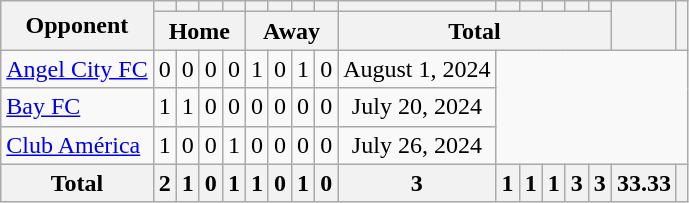<table class="wikitable plainrowheaders sortable" style="text-align:center">
<tr>
<th rowspan="2" scope="col">Opponent</th>
<th scope="col"></th>
<th scope="col"></th>
<th scope="col"></th>
<th scope="col"></th>
<th scope="col"></th>
<th scope="col"></th>
<th scope="col"></th>
<th scope="col"></th>
<th scope="col"></th>
<th scope="col"></th>
<th scope="col"></th>
<th scope="col"></th>
<th scope="col"></th>
<th scope="col"></th>
<th rowspan="2" scope="col"></th>
<th rowspan="2"></th>
</tr>
<tr class="unsortable">
<th colspan="4">Home</th>
<th colspan="4">Away</th>
<th colspan="6">Total</th>
</tr>
<tr>
<td style="text-align:left"> <a href='#'>Angel City FC</a></td>
<td>0</td>
<td>0</td>
<td>0</td>
<td>0</td>
<td>1</td>
<td>0</td>
<td>1</td>
<td>0<br></td>
<td>August 1, 2024</td>
</tr>
<tr>
<td style="text-align:left"> <a href='#'>Bay FC</a></td>
<td>1</td>
<td>1</td>
<td>0</td>
<td>0</td>
<td>0</td>
<td>0</td>
<td>0</td>
<td>0<br></td>
<td>July 20, 2024</td>
</tr>
<tr>
<td style="text-align:left"> <a href='#'>Club América</a></td>
<td>1</td>
<td>0</td>
<td>0</td>
<td>1</td>
<td>0</td>
<td>0</td>
<td>0</td>
<td>0<br></td>
<td>July 26, 2024</td>
</tr>
<tr>
<th>Total</th>
<th>2</th>
<th>1</th>
<th>0</th>
<th>1</th>
<th>1</th>
<th>0</th>
<th>1</th>
<th>0</th>
<th>3</th>
<th>1</th>
<th>1</th>
<th>1</th>
<th>3</th>
<th>3</th>
<th>33.33</th>
<th></th>
</tr>
</table>
